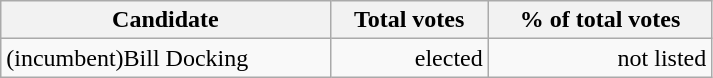<table class="wikitable" width="475">
<tr>
<th align="left">Candidate</th>
<th align="right">Total votes</th>
<th align="right">% of total votes</th>
</tr>
<tr>
<td align="left">(incumbent)Bill Docking</td>
<td align="right">elected</td>
<td align="right">not listed</td>
</tr>
</table>
